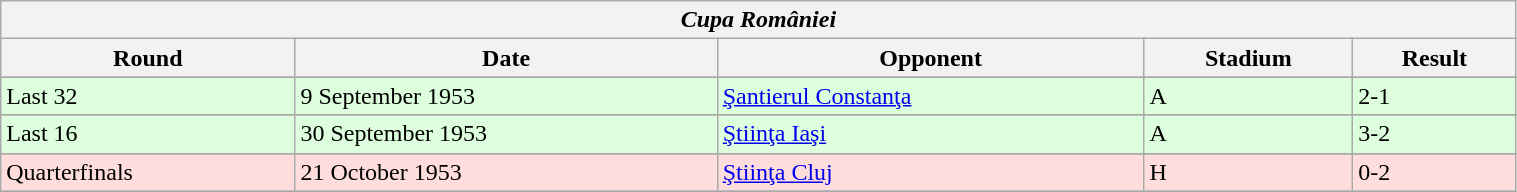<table class="wikitable" style="width:80%;">
<tr>
<th colspan="5" style="text-align:center;"><em>Cupa României</em></th>
</tr>
<tr>
<th>Round</th>
<th>Date</th>
<th>Opponent</th>
<th>Stadium</th>
<th>Result</th>
</tr>
<tr>
</tr>
<tr bgcolor="#ddffdd">
<td>Last 32</td>
<td>9 September 1953</td>
<td><a href='#'>Şantierul Constanţa</a></td>
<td>A</td>
<td>2-1</td>
</tr>
<tr>
</tr>
<tr bgcolor="#ddffdd">
<td>Last 16</td>
<td>30 September 1953</td>
<td><a href='#'>Ştiinţa Iaşi</a></td>
<td>A</td>
<td>3-2</td>
</tr>
<tr>
</tr>
<tr bgcolor="#ffdddd">
<td>Quarterfinals</td>
<td>21 October 1953</td>
<td><a href='#'>Ştiinţa Cluj</a></td>
<td>H</td>
<td>0-2</td>
</tr>
<tr>
</tr>
</table>
